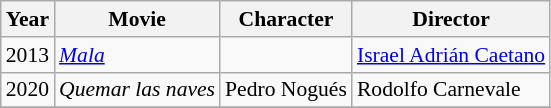<table class="wikitable" style="font-size: 90%;">
<tr>
<th>Year</th>
<th>Movie</th>
<th>Character</th>
<th>Director</th>
</tr>
<tr>
<td>2013</td>
<td><em><a href='#'>Mala</a></em></td>
<td></td>
<td><a href='#'>Israel Adrián Caetano</a></td>
</tr>
<tr>
<td>2020</td>
<td><em>Quemar las naves</em></td>
<td>Pedro Nogués</td>
<td>Rodolfo Carnevale</td>
</tr>
<tr>
</tr>
</table>
